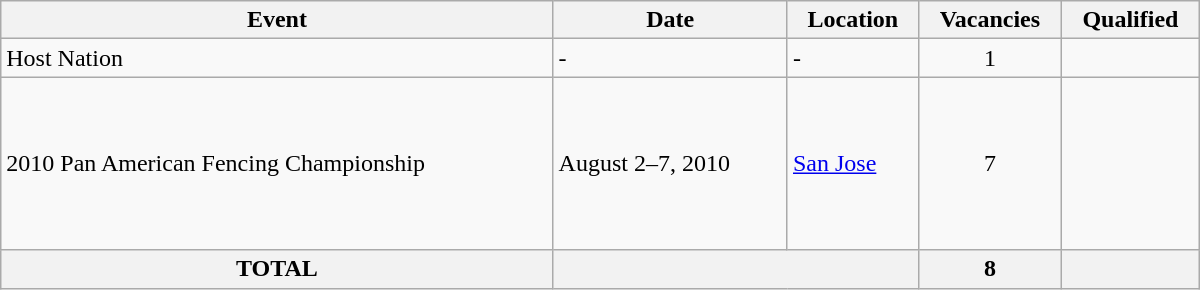<table class="wikitable" width=800>
<tr>
<th>Event</th>
<th>Date</th>
<th>Location</th>
<th>Vacancies</th>
<th>Qualified</th>
</tr>
<tr>
<td>Host Nation</td>
<td>-</td>
<td>-</td>
<td align=center>1</td>
<td></td>
</tr>
<tr>
<td>2010 Pan American Fencing Championship</td>
<td>August 2–7, 2010</td>
<td> <a href='#'>San Jose</a></td>
<td align=center>7 </td>
<td><br><br><br><br><br><br></td>
</tr>
<tr>
<th>TOTAL</th>
<th colspan="2"></th>
<th>8</th>
<th></th>
</tr>
</table>
